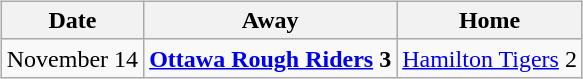<table cellspacing="10">
<tr>
<td valign="top"><br><table class="wikitable">
<tr>
<th>Date</th>
<th>Away</th>
<th>Home</th>
</tr>
<tr>
<td>November 14</td>
<td><strong><a href='#'>Ottawa Rough Riders</a> 3</strong></td>
<td><a href='#'>Hamilton Tigers</a> 2</td>
</tr>
</table>
</td>
</tr>
</table>
